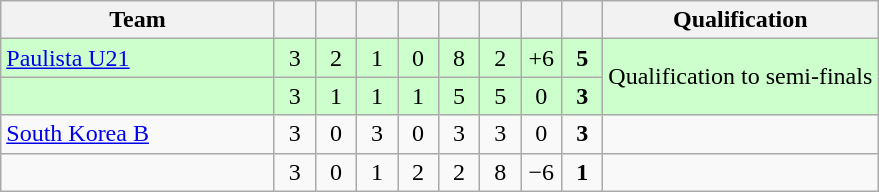<table class="wikitable" style="text-align:center;">
<tr>
<th width=175>Team</th>
<th width=20></th>
<th width=20></th>
<th width=20></th>
<th width=20></th>
<th width=20></th>
<th width=20></th>
<th width=20></th>
<th width=20></th>
<th>Qualification</th>
</tr>
<tr bgcolor="#ccffcc">
<td align="left"> <a href='#'>Paulista U21</a></td>
<td>3</td>
<td>2</td>
<td>1</td>
<td>0</td>
<td>8</td>
<td>2</td>
<td>+6</td>
<td><strong>5</strong></td>
<td rowspan="2">Qualification to semi-finals</td>
</tr>
<tr bgcolor="#ccffcc">
<td align="left"></td>
<td>3</td>
<td>1</td>
<td>1</td>
<td>1</td>
<td>5</td>
<td>5</td>
<td>0</td>
<td><strong>3</strong></td>
</tr>
<tr>
<td align="left"> <a href='#'>South Korea B</a></td>
<td>3</td>
<td>0</td>
<td>3</td>
<td>0</td>
<td>3</td>
<td>3</td>
<td>0</td>
<td><strong>3</strong></td>
<td></td>
</tr>
<tr>
<td align="left"></td>
<td>3</td>
<td>0</td>
<td>1</td>
<td>2</td>
<td>2</td>
<td>8</td>
<td>−6</td>
<td><strong>1</strong></td>
<td></td>
</tr>
</table>
